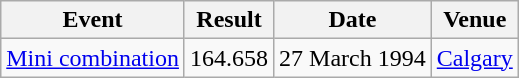<table class="wikitable" style="text-align:right">
<tr>
<th>Event</th>
<th>Result</th>
<th>Date</th>
<th>Venue</th>
</tr>
<tr>
<td><a href='#'>Mini combination</a></td>
<td>164.658</td>
<td>27 March 1994</td>
<td align="left"><a href='#'>Calgary</a></td>
</tr>
</table>
